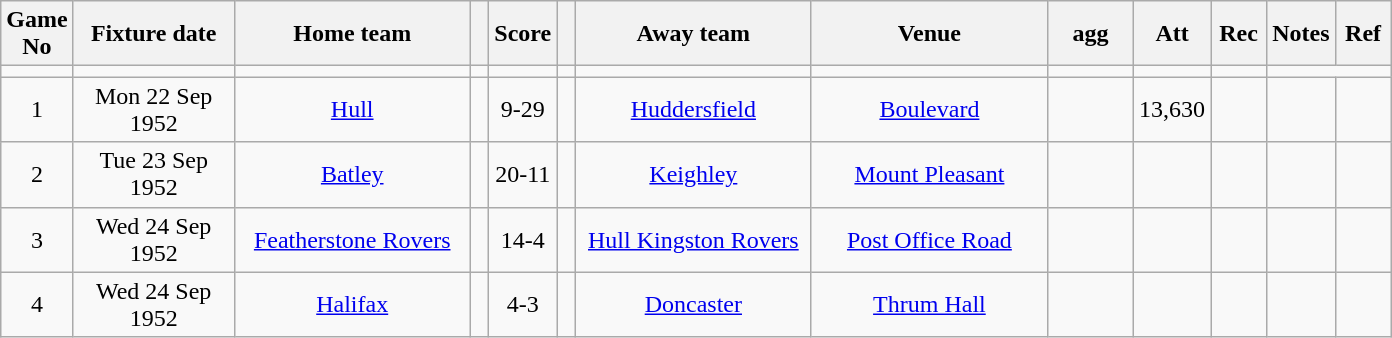<table class="wikitable" style="text-align:center;">
<tr>
<th width=20 abbr="No">Game No</th>
<th width=100 abbr="Date">Fixture date</th>
<th width=150 abbr="Home team">Home team</th>
<th width=5 abbr="space"></th>
<th width=20 abbr="Score">Score</th>
<th width=5 abbr="space"></th>
<th width=150 abbr="Away team">Away team</th>
<th width=150 abbr="Venue">Venue</th>
<th width=50 abbr="agg">agg</th>
<th width=30 abbr="Att">Att</th>
<th width=30 abbr="Rec">Rec</th>
<th width=20 abbr="Notes">Notes</th>
<th width=30 abbr="Ref">Ref</th>
</tr>
<tr>
<td></td>
<td></td>
<td></td>
<td></td>
<td></td>
<td></td>
<td></td>
<td></td>
<td></td>
<td></td>
<td></td>
</tr>
<tr>
<td>1</td>
<td>Mon 22 Sep 1952</td>
<td><a href='#'>Hull</a></td>
<td></td>
<td>9-29</td>
<td></td>
<td><a href='#'>Huddersfield</a></td>
<td><a href='#'>Boulevard</a></td>
<td></td>
<td>13,630</td>
<td></td>
<td></td>
<td></td>
</tr>
<tr>
<td>2</td>
<td>Tue 23 Sep 1952</td>
<td><a href='#'>Batley</a></td>
<td></td>
<td>20-11</td>
<td></td>
<td><a href='#'>Keighley</a></td>
<td><a href='#'>Mount Pleasant</a></td>
<td></td>
<td></td>
<td></td>
<td></td>
<td></td>
</tr>
<tr>
<td>3</td>
<td>Wed 24 Sep 1952</td>
<td><a href='#'>Featherstone Rovers</a></td>
<td></td>
<td>14-4</td>
<td></td>
<td><a href='#'>Hull Kingston Rovers</a></td>
<td><a href='#'>Post Office Road</a></td>
<td></td>
<td></td>
<td></td>
<td></td>
<td></td>
</tr>
<tr>
<td>4</td>
<td>Wed 24 Sep 1952</td>
<td><a href='#'>Halifax</a></td>
<td></td>
<td>4-3</td>
<td></td>
<td><a href='#'>Doncaster</a></td>
<td><a href='#'>Thrum Hall</a></td>
<td></td>
<td></td>
<td></td>
<td></td>
<td></td>
</tr>
</table>
